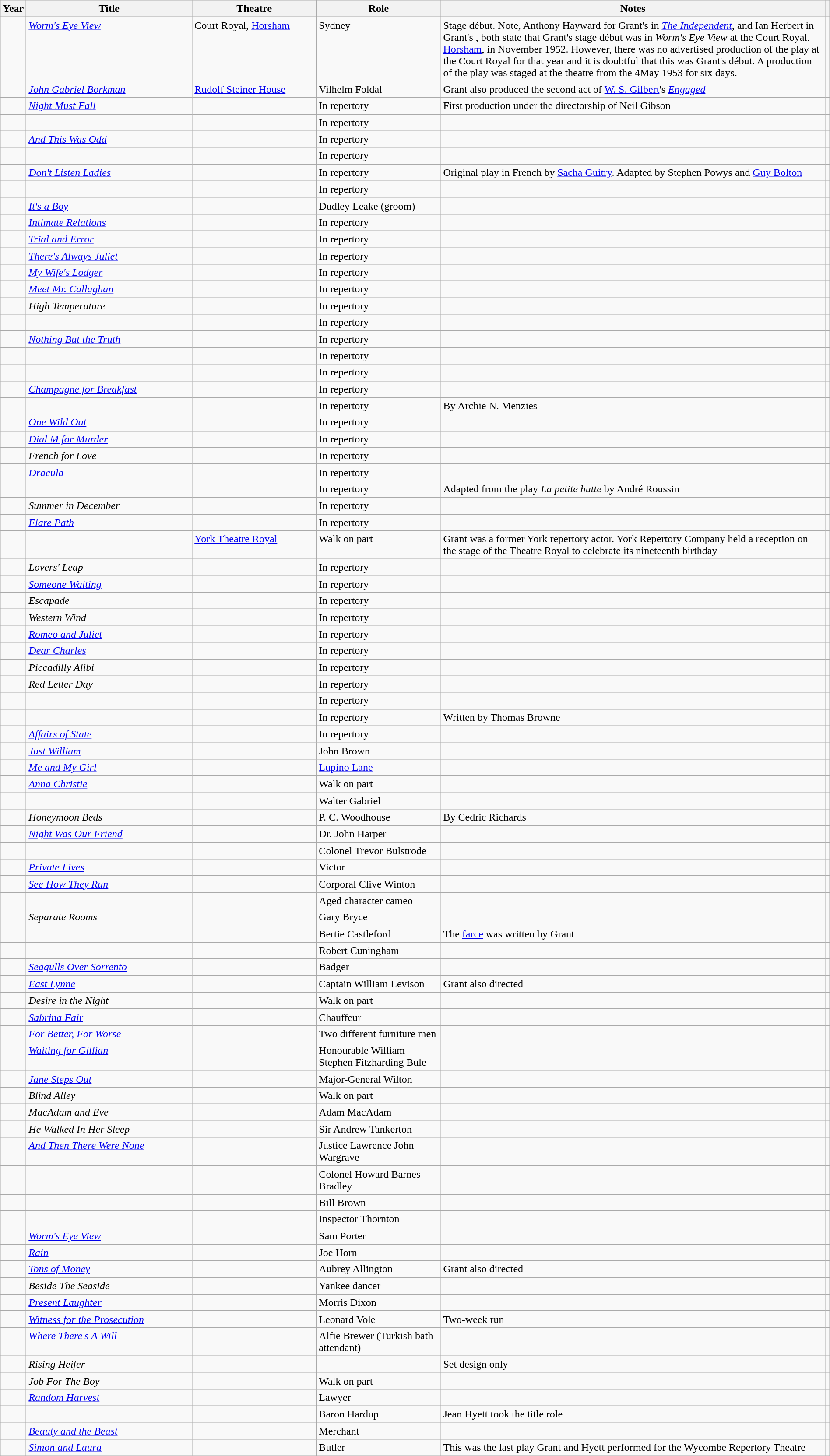<table class="wikitable plainrowheaders sortable mw-collapsible mw-collapsed" style="margin-right: 0">
<tr>
<th scope="col">Year</th>
<th scope="col" style="width: 20%">Title</th>
<th scope="col" style="width: 15%">Theatre</th>
<th scope="col" style="width: 15%">Role</th>
<th scope="col" class="unsortable">Notes</th>
<th scope="col" class="unsortable"></th>
</tr>
<tr style="vertical-align: top">
<td scope="row"> </td>
<td><em><a href='#'>Worm's Eye View</a></em></td>
<td>Court Royal, <a href='#'>Horsham</a></td>
<td>Sydney</td>
<td>Stage début. Note, Anthony Hayward for Grant's  in <em><a href='#'>The Independent</a></em>, and Ian Herbert in Grant's <em></em>, both state that Grant's stage début was in <em>Worm's Eye View</em> at the Court Royal, <a href='#'>Horsham</a>, in November 1952. However, there was no advertised production of the play at the Court Royal for that year and it is doubtful that this was Grant's début. A production of the play was staged at the theatre from the 4May 1953 for six days.</td>
<td></td>
</tr>
<tr style="vertical-align: top">
<td scope="row"></td>
<td><em><a href='#'>John Gabriel Borkman</a></em></td>
<td><a href='#'>Rudolf Steiner House</a></td>
<td>Vilhelm Foldal</td>
<td>Grant also produced the second act of <a href='#'>W. S. Gilbert</a>'s <em><a href='#'>Engaged</a></em></td>
<td></td>
</tr>
<tr style="vertical-align: top">
<td scope="row"></td>
<td><em><a href='#'>Night Must Fall</a></em></td>
<td></td>
<td>In repertory</td>
<td>First production under the directorship of Neil Gibson</td>
<td></td>
</tr>
<tr style="vertical-align: top">
<td scope="row"></td>
<td></td>
<td></td>
<td>In repertory</td>
<td></td>
<td></td>
</tr>
<tr style="vertical-align: top">
<td scope="row"></td>
<td><em><a href='#'>And This Was Odd</a></em></td>
<td></td>
<td>In repertory</td>
<td></td>
<td></td>
</tr>
<tr style="vertical-align: top">
<td scope="row"></td>
<td></td>
<td></td>
<td>In repertory</td>
<td></td>
<td></td>
</tr>
<tr style="vertical-align: top">
<td scope="row"></td>
<td><em><a href='#'>Don't Listen Ladies</a></em></td>
<td></td>
<td>In repertory</td>
<td>Original play in French by <a href='#'>Sacha Guitry</a>. Adapted by Stephen Powys and <a href='#'>Guy Bolton</a></td>
<td></td>
</tr>
<tr style="vertical-align: top">
<td scope="row"></td>
<td></td>
<td></td>
<td>In repertory</td>
<td></td>
<td></td>
</tr>
<tr style="vertical-align: top">
<td scope="row"></td>
<td><em><a href='#'>It's a Boy</a></em></td>
<td></td>
<td>Dudley Leake (groom)</td>
<td></td>
<td></td>
</tr>
<tr style="vertical-align: top">
<td scope="row"></td>
<td><em><a href='#'>Intimate Relations</a></em></td>
<td></td>
<td>In repertory</td>
<td></td>
<td></td>
</tr>
<tr style="vertical-align: top">
<td scope="row"></td>
<td><em><a href='#'>Trial and Error</a></em></td>
<td></td>
<td>In repertory</td>
<td></td>
<td></td>
</tr>
<tr style="vertical-align: top">
<td scope="row"></td>
<td><em><a href='#'>There's Always Juliet</a></em></td>
<td></td>
<td>In repertory</td>
<td></td>
<td></td>
</tr>
<tr style="vertical-align: top">
<td scope="row"></td>
<td><em><a href='#'>My Wife's Lodger</a></em></td>
<td></td>
<td>In repertory</td>
<td></td>
<td></td>
</tr>
<tr style="vertical-align: top">
<td scope="row"></td>
<td><em><a href='#'>Meet Mr. Callaghan</a></em></td>
<td></td>
<td>In repertory</td>
<td></td>
<td></td>
</tr>
<tr style="vertical-align: top">
<td scope="row"></td>
<td><em>High Temperature</em></td>
<td></td>
<td>In repertory</td>
<td></td>
<td></td>
</tr>
<tr style="vertical-align: top">
<td scope="row"></td>
<td></td>
<td></td>
<td>In repertory</td>
<td></td>
<td></td>
</tr>
<tr style="vertical-align: top">
<td scope="row"></td>
<td><em><a href='#'>Nothing But the Truth</a></em></td>
<td></td>
<td>In repertory</td>
<td></td>
<td></td>
</tr>
<tr style="vertical-align: top">
<td scope="row"></td>
<td></td>
<td></td>
<td>In repertory</td>
<td></td>
<td></td>
</tr>
<tr style="vertical-align: top">
<td scope="row"></td>
<td></td>
<td></td>
<td>In repertory</td>
<td></td>
<td></td>
</tr>
<tr style="vertical-align: top">
<td scope="row"></td>
<td><em><a href='#'>Champagne for Breakfast</a></em></td>
<td></td>
<td>In repertory</td>
<td></td>
<td></td>
</tr>
<tr style="vertical-align: top">
<td scope="row"></td>
<td></td>
<td></td>
<td>In repertory</td>
<td>By Archie N. Menzies</td>
<td></td>
</tr>
<tr style="vertical-align: top">
<td scope="row"></td>
<td><em><a href='#'>One Wild Oat</a></em></td>
<td></td>
<td>In repertory</td>
<td></td>
<td></td>
</tr>
<tr style="vertical-align: top">
<td scope="row"></td>
<td><em><a href='#'>Dial M for Murder</a></em></td>
<td></td>
<td>In repertory</td>
<td></td>
<td></td>
</tr>
<tr style="vertical-align: top">
<td scope="row"></td>
<td><em>French for Love</em></td>
<td></td>
<td>In repertory</td>
<td></td>
<td></td>
</tr>
<tr style="vertical-align: top">
<td scope="row"></td>
<td><em><a href='#'>Dracula</a></em></td>
<td></td>
<td>In repertory</td>
<td></td>
<td></td>
</tr>
<tr style="vertical-align: top">
<td scope="row"></td>
<td></td>
<td></td>
<td>In repertory</td>
<td>Adapted from the play <em>La petite hutte</em> by André Roussin</td>
<td></td>
</tr>
<tr style="vertical-align: top">
<td scope="row"></td>
<td><em>Summer in December</em></td>
<td></td>
<td>In repertory</td>
<td></td>
<td></td>
</tr>
<tr style="vertical-align: top">
<td scope="row"></td>
<td><em><a href='#'>Flare Path</a></em></td>
<td></td>
<td>In repertory</td>
<td></td>
<td></td>
</tr>
<tr style="vertical-align: top">
<td scope="row"></td>
<td></td>
<td><a href='#'>York Theatre Royal</a></td>
<td>Walk on part</td>
<td>Grant was a former York repertory actor. York Repertory Company held a reception on the stage of the Theatre Royal to celebrate its nineteenth birthday</td>
<td></td>
</tr>
<tr style="vertical-align: top">
<td scope="row"></td>
<td><em>Lovers' Leap</em></td>
<td></td>
<td>In repertory</td>
<td></td>
<td></td>
</tr>
<tr style="vertical-align: top">
<td scope="row"></td>
<td><em><a href='#'>Someone Waiting</a></em></td>
<td></td>
<td>In repertory</td>
<td></td>
<td></td>
</tr>
<tr style="vertical-align: top">
<td scope="row"></td>
<td><em>Escapade</em></td>
<td></td>
<td>In repertory</td>
<td></td>
<td></td>
</tr>
<tr style="vertical-align: top">
<td scope="row"></td>
<td><em>Western Wind</em></td>
<td></td>
<td>In repertory</td>
<td></td>
<td></td>
</tr>
<tr style="vertical-align: top">
<td scope="row"></td>
<td><em><a href='#'>Romeo and Juliet</a></em></td>
<td></td>
<td>In repertory</td>
<td></td>
<td></td>
</tr>
<tr style="vertical-align: top">
<td scope="row"></td>
<td><em><a href='#'>Dear Charles</a></em></td>
<td></td>
<td>In repertory</td>
<td></td>
<td></td>
</tr>
<tr style="vertical-align: top">
<td scope="row"></td>
<td><em>Piccadilly Alibi</em></td>
<td></td>
<td>In repertory</td>
<td></td>
<td></td>
</tr>
<tr style="vertical-align: top">
<td scope="row"></td>
<td><em>Red Letter Day</em></td>
<td></td>
<td>In repertory</td>
<td></td>
<td></td>
</tr>
<tr style="vertical-align: top">
<td scope="row"></td>
<td></td>
<td></td>
<td>In repertory</td>
<td></td>
<td></td>
</tr>
<tr style="vertical-align: top">
<td scope="row"></td>
<td></td>
<td></td>
<td>In repertory</td>
<td>Written by Thomas Browne</td>
<td></td>
</tr>
<tr style="vertical-align: top">
<td scope="row"></td>
<td><em><a href='#'>Affairs of State</a></em></td>
<td></td>
<td>In repertory</td>
<td></td>
<td></td>
</tr>
<tr style="vertical-align: top">
<td scope="row"></td>
<td><em><a href='#'>Just William</a></em></td>
<td></td>
<td>John Brown</td>
<td></td>
<td></td>
</tr>
<tr style="vertical-align: top">
<td scope="row"></td>
<td><em><a href='#'>Me and My Girl</a></em></td>
<td></td>
<td><a href='#'>Lupino Lane</a></td>
<td></td>
<td></td>
</tr>
<tr style="vertical-align: top">
<td scope="row"></td>
<td><em><a href='#'>Anna Christie</a></em></td>
<td></td>
<td>Walk on part</td>
<td></td>
<td></td>
</tr>
<tr style="vertical-align: top">
<td scope="row"></td>
<td></td>
<td></td>
<td>Walter Gabriel</td>
<td></td>
<td></td>
</tr>
<tr style="vertical-align: top">
<td scope="row"></td>
<td><em>Honeymoon Beds</em></td>
<td></td>
<td>P. C. Woodhouse</td>
<td>By Cedric Richards</td>
<td></td>
</tr>
<tr style="vertical-align: top">
<td scope="row"></td>
<td><em><a href='#'>Night Was Our Friend</a></em></td>
<td></td>
<td>Dr. John Harper</td>
<td></td>
<td></td>
</tr>
<tr style="vertical-align: top">
<td scope="row"></td>
<td></td>
<td></td>
<td>Colonel Trevor Bulstrode</td>
<td></td>
<td></td>
</tr>
<tr style="vertical-align: top">
<td scope="row"></td>
<td><em><a href='#'>Private Lives</a></em></td>
<td></td>
<td>Victor</td>
<td></td>
<td></td>
</tr>
<tr style="vertical-align: top">
<td scope="row"></td>
<td><em><a href='#'>See How They Run</a></em></td>
<td></td>
<td>Corporal Clive Winton</td>
<td></td>
<td></td>
</tr>
<tr style="vertical-align: top">
<td scope="row"></td>
<td></td>
<td></td>
<td>Aged character cameo</td>
<td></td>
<td></td>
</tr>
<tr style="vertical-align: top">
<td scope="row"></td>
<td><em>Separate Rooms</em></td>
<td></td>
<td>Gary Bryce</td>
<td></td>
<td></td>
</tr>
<tr style="vertical-align: top">
<td scope="row"></td>
<td></td>
<td></td>
<td>Bertie Castleford</td>
<td>The <a href='#'>farce</a> was written by Grant</td>
<td></td>
</tr>
<tr style="vertical-align: top">
<td scope="row"></td>
<td></td>
<td></td>
<td>Robert Cuningham</td>
<td></td>
<td></td>
</tr>
<tr style="vertical-align: top">
<td scope="row"></td>
<td><em><a href='#'>Seagulls Over Sorrento</a></em></td>
<td></td>
<td>Badger</td>
<td></td>
<td></td>
</tr>
<tr style="vertical-align: top">
<td scope="row"></td>
<td><em><a href='#'>East Lynne</a></em></td>
<td></td>
<td>Captain William Levison</td>
<td>Grant also directed</td>
<td></td>
</tr>
<tr style="vertical-align: top">
<td scope="row"></td>
<td><em>Desire in the Night</em></td>
<td></td>
<td>Walk on part</td>
<td></td>
<td></td>
</tr>
<tr style="vertical-align: top">
<td scope="row"></td>
<td><em><a href='#'>Sabrina Fair</a></em></td>
<td></td>
<td>Chauffeur</td>
<td></td>
<td></td>
</tr>
<tr style="vertical-align: top">
<td scope="row"></td>
<td><em><a href='#'>For Better, For Worse</a></em></td>
<td></td>
<td>Two different furniture men</td>
<td></td>
<td></td>
</tr>
<tr style="vertical-align: top">
<td scope="row"></td>
<td><em><a href='#'>Waiting for Gillian</a></em></td>
<td></td>
<td>Honourable William Stephen Fitzharding Bule</td>
<td></td>
<td></td>
</tr>
<tr style="vertical-align: top">
<td scope="row"></td>
<td><em><a href='#'>Jane Steps Out</a></em></td>
<td></td>
<td>Major-General Wilton</td>
<td></td>
<td></td>
</tr>
<tr style="vertical-align: top">
<td scope="row"></td>
<td><em>Blind Alley</em></td>
<td></td>
<td>Walk on part</td>
<td></td>
<td></td>
</tr>
<tr style="vertical-align: top">
<td scope="row"></td>
<td><em>MacAdam and Eve</em></td>
<td></td>
<td>Adam MacAdam</td>
<td></td>
<td></td>
</tr>
<tr style="vertical-align: top">
<td scope="row"></td>
<td><em>He Walked In Her Sleep</em></td>
<td></td>
<td>Sir Andrew Tankerton</td>
<td></td>
<td></td>
</tr>
<tr style="vertical-align: top">
<td scope="row"></td>
<td><em><a href='#'>And Then There Were None</a></em></td>
<td></td>
<td>Justice Lawrence John Wargrave</td>
<td></td>
<td></td>
</tr>
<tr style="vertical-align: top">
<td scope="row"></td>
<td></td>
<td></td>
<td>Colonel Howard Barnes-Bradley</td>
<td></td>
<td></td>
</tr>
<tr style="vertical-align: top">
<td scope="row"></td>
<td></td>
<td></td>
<td>Bill Brown</td>
<td></td>
<td></td>
</tr>
<tr style="vertical-align: top">
<td scope="row"></td>
<td></td>
<td></td>
<td>Inspector Thornton</td>
<td></td>
<td></td>
</tr>
<tr style="vertical-align: top">
<td scope="row"></td>
<td><em><a href='#'>Worm's Eye View</a></em></td>
<td></td>
<td>Sam Porter</td>
<td></td>
<td></td>
</tr>
<tr style="vertical-align: top">
<td scope="row"></td>
<td><em><a href='#'>Rain</a></em></td>
<td></td>
<td>Joe Horn</td>
<td></td>
<td></td>
</tr>
<tr style="vertical-align: top">
<td scope="row"></td>
<td><em><a href='#'>Tons of Money</a></em></td>
<td></td>
<td>Aubrey Allington</td>
<td>Grant also directed</td>
<td></td>
</tr>
<tr style="vertical-align: top">
<td scope="row"></td>
<td><em>Beside The Seaside</em></td>
<td></td>
<td>Yankee dancer</td>
<td></td>
<td></td>
</tr>
<tr style="vertical-align: top">
<td scope="row"></td>
<td><em><a href='#'>Present Laughter</a></em></td>
<td></td>
<td>Morris Dixon</td>
<td></td>
<td></td>
</tr>
<tr style="vertical-align: top">
<td scope="row"></td>
<td><em><a href='#'>Witness for the Prosecution</a></em></td>
<td></td>
<td>Leonard Vole</td>
<td>Two-week run</td>
<td></td>
</tr>
<tr style="vertical-align: top">
<td scope="row"></td>
<td><em><a href='#'>Where There's A Will</a></em></td>
<td></td>
<td>Alfie Brewer (Turkish bath attendant)</td>
<td></td>
<td></td>
</tr>
<tr style="vertical-align: top">
<td scope="row"></td>
<td><em>Rising Heifer</em></td>
<td></td>
<td></td>
<td>Set design only</td>
<td></td>
</tr>
<tr style="vertical-align: top">
<td scope="row"></td>
<td><em>Job For The Boy</em></td>
<td></td>
<td>Walk on part</td>
<td></td>
<td></td>
</tr>
<tr style="vertical-align: top">
<td scope="row"></td>
<td><em><a href='#'>Random Harvest</a></em></td>
<td></td>
<td>Lawyer</td>
<td></td>
<td></td>
</tr>
<tr style="vertical-align: top">
<td scope="row"></td>
<td></td>
<td></td>
<td>Baron Hardup</td>
<td>Jean Hyett took the title role</td>
<td></td>
</tr>
<tr style="vertical-align: top">
<td scope="row"></td>
<td><em><a href='#'>Beauty and the Beast</a></em></td>
<td></td>
<td>Merchant</td>
<td></td>
<td></td>
</tr>
<tr style="vertical-align: top">
<td scope="row"></td>
<td><em><a href='#'>Simon and Laura</a></em></td>
<td></td>
<td>Butler</td>
<td>This was the last play Grant and Hyett performed for the Wycombe Repertory Theatre</td>
<td></td>
</tr>
</table>
